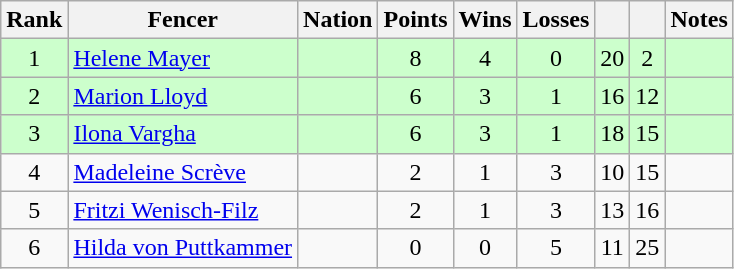<table class="wikitable sortable" style="text-align: center;">
<tr>
<th>Rank</th>
<th>Fencer</th>
<th>Nation</th>
<th>Points</th>
<th>Wins</th>
<th>Losses</th>
<th></th>
<th></th>
<th>Notes</th>
</tr>
<tr style="background:#cfc;">
<td>1</td>
<td align=left><a href='#'>Helene Mayer</a></td>
<td align=left></td>
<td>8</td>
<td>4</td>
<td>0</td>
<td>20</td>
<td>2</td>
<td></td>
</tr>
<tr style="background:#cfc;">
<td>2</td>
<td align=left><a href='#'>Marion Lloyd</a></td>
<td align=left></td>
<td>6</td>
<td>3</td>
<td>1</td>
<td>16</td>
<td>12</td>
<td></td>
</tr>
<tr style="background:#cfc;">
<td>3</td>
<td align=left><a href='#'>Ilona Vargha</a></td>
<td align=left></td>
<td>6</td>
<td>3</td>
<td>1</td>
<td>18</td>
<td>15</td>
<td></td>
</tr>
<tr>
<td>4</td>
<td align=left><a href='#'>Madeleine Scrève</a></td>
<td align=left></td>
<td>2</td>
<td>1</td>
<td>3</td>
<td>10</td>
<td>15</td>
<td></td>
</tr>
<tr>
<td>5</td>
<td align=left><a href='#'>Fritzi Wenisch-Filz</a></td>
<td align=left></td>
<td>2</td>
<td>1</td>
<td>3</td>
<td>13</td>
<td>16</td>
<td></td>
</tr>
<tr>
<td>6</td>
<td align=left><a href='#'>Hilda von Puttkammer</a></td>
<td align=left></td>
<td>0</td>
<td>0</td>
<td>5</td>
<td>11</td>
<td>25</td>
<td></td>
</tr>
</table>
